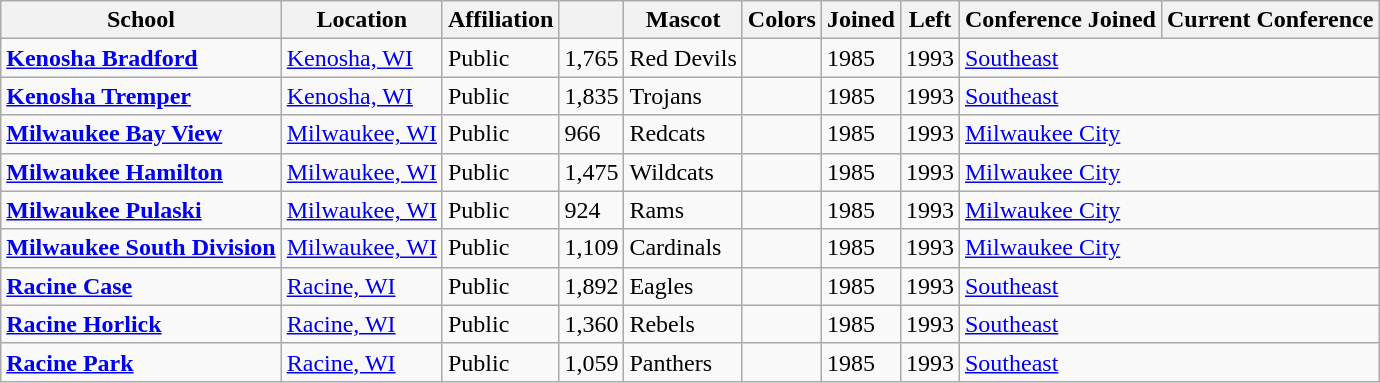<table class="wikitable sortable">
<tr>
<th>School</th>
<th>Location</th>
<th>Affiliation</th>
<th></th>
<th>Mascot</th>
<th>Colors</th>
<th>Joined</th>
<th>Left</th>
<th>Conference Joined</th>
<th>Current Conference</th>
</tr>
<tr>
<td><a href='#'><strong>Kenosha Bradford</strong></a></td>
<td><a href='#'>Kenosha, WI</a></td>
<td>Public</td>
<td>1,765</td>
<td>Red Devils</td>
<td> </td>
<td>1985</td>
<td>1993</td>
<td colspan="2"><a href='#'>Southeast</a></td>
</tr>
<tr>
<td><a href='#'><strong>Kenosha Tremper</strong></a></td>
<td><a href='#'>Kenosha, WI</a></td>
<td>Public</td>
<td>1,835</td>
<td>Trojans</td>
<td> </td>
<td>1985</td>
<td>1993</td>
<td colspan="2"><a href='#'>Southeast</a></td>
</tr>
<tr>
<td><a href='#'><strong>Milwaukee Bay View</strong></a></td>
<td><a href='#'>Milwaukee, WI</a></td>
<td>Public</td>
<td>966</td>
<td>Redcats</td>
<td> </td>
<td>1985</td>
<td>1993</td>
<td colspan="2"><a href='#'>Milwaukee City</a></td>
</tr>
<tr>
<td><a href='#'><strong>Milwaukee Hamilton</strong></a></td>
<td><a href='#'>Milwaukee, WI</a></td>
<td>Public</td>
<td>1,475</td>
<td>Wildcats</td>
<td> </td>
<td>1985</td>
<td>1993</td>
<td colspan="2"><a href='#'>Milwaukee City</a></td>
</tr>
<tr>
<td><a href='#'><strong>Milwaukee Pulaski</strong></a></td>
<td><a href='#'>Milwaukee, WI</a></td>
<td>Public</td>
<td>924</td>
<td>Rams</td>
<td> </td>
<td>1985</td>
<td>1993</td>
<td colspan="2"><a href='#'>Milwaukee City</a></td>
</tr>
<tr>
<td><a href='#'><strong>Milwaukee South Division</strong></a></td>
<td><a href='#'>Milwaukee, WI</a></td>
<td>Public</td>
<td>1,109</td>
<td>Cardinals</td>
<td> </td>
<td>1985</td>
<td>1993</td>
<td colspan="2"><a href='#'>Milwaukee City</a></td>
</tr>
<tr>
<td><a href='#'><strong>Racine Case</strong></a></td>
<td><a href='#'>Racine, WI</a></td>
<td>Public</td>
<td>1,892</td>
<td>Eagles</td>
<td> </td>
<td>1985</td>
<td>1993</td>
<td colspan="2"><a href='#'>Southeast</a></td>
</tr>
<tr>
<td><a href='#'><strong>Racine Horlick</strong></a></td>
<td><a href='#'>Racine, WI</a></td>
<td>Public</td>
<td>1,360</td>
<td>Rebels</td>
<td> </td>
<td>1985</td>
<td>1993</td>
<td colspan="2"><a href='#'>Southeast</a></td>
</tr>
<tr>
<td><a href='#'><strong>Racine Park</strong></a></td>
<td><a href='#'>Racine, WI</a></td>
<td>Public</td>
<td>1,059</td>
<td>Panthers</td>
<td> </td>
<td>1985</td>
<td>1993</td>
<td colspan="2"><a href='#'>Southeast</a></td>
</tr>
</table>
